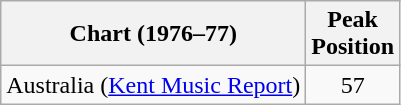<table class="wikitable">
<tr>
<th scope="col">Chart (1976–77)</th>
<th scope="col">Peak<br>Position</th>
</tr>
<tr>
<td>Australia (<a href='#'>Kent Music Report</a>)</td>
<td style="text-align:center;">57</td>
</tr>
</table>
